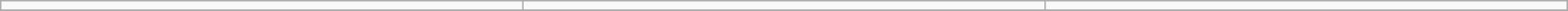<table class="wikitable" style="width: 90%;text-align: center;">
<tr align="center">
<td rowspan="1"></td>
<td></td>
<td></td>
</tr>
<tr>
</tr>
</table>
